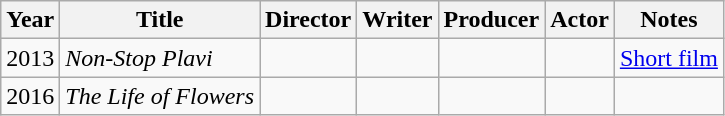<table class="wikitable plainrowheaders" style="margin-right: 0;">
<tr>
<th>Year</th>
<th>Title</th>
<th>Director</th>
<th>Writer</th>
<th>Producer</th>
<th>Actor</th>
<th>Notes</th>
</tr>
<tr>
<td>2013</td>
<td><em>Non-Stop Plavi</em></td>
<td></td>
<td></td>
<td></td>
<td></td>
<td><a href='#'>Short film</a></td>
</tr>
<tr>
<td>2016</td>
<td><em>The Life of Flowers</em></td>
<td></td>
<td></td>
<td></td>
<td></td>
<td></td>
</tr>
</table>
